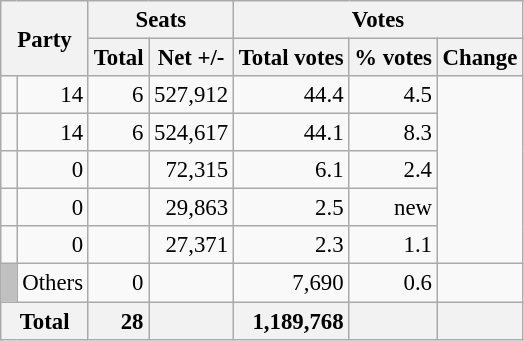<table class="wikitable" style="text-align:right; font-size:95%;">
<tr>
<th colspan="2" rowspan="2">Party</th>
<th colspan="2">Seats</th>
<th colspan="3">Votes</th>
</tr>
<tr>
<th>Total</th>
<th>Net +/-</th>
<th>Total votes</th>
<th>% votes</th>
<th>Change</th>
</tr>
<tr>
<td></td>
<td>14</td>
<td>6</td>
<td>527,912</td>
<td>44.4</td>
<td>4.5</td>
</tr>
<tr>
<td></td>
<td>14</td>
<td>6</td>
<td>524,617</td>
<td>44.1</td>
<td>8.3</td>
</tr>
<tr>
<td></td>
<td>0</td>
<td></td>
<td>72,315</td>
<td>6.1</td>
<td>2.4</td>
</tr>
<tr>
<td></td>
<td>0</td>
<td></td>
<td>29,863</td>
<td>2.5</td>
<td>new</td>
</tr>
<tr>
<td></td>
<td>0</td>
<td></td>
<td>27,371</td>
<td>2.3</td>
<td>1.1</td>
</tr>
<tr>
<td style="background:silver;"> </td>
<td align=left>Others</td>
<td>0</td>
<td></td>
<td>7,690</td>
<td>0.6</td>
<td></td>
</tr>
<tr>
<th colspan="2" style="background:#f2f2f2">Total</th>
<td style="background:#f2f2f2;"><strong>28</strong></td>
<td style="background:#f2f2f2;"></td>
<td style="background:#f2f2f2;"><strong>1,189,768</strong></td>
<td style="background:#f2f2f2;"></td>
<td style="background:#f2f2f2;"></td>
</tr>
</table>
